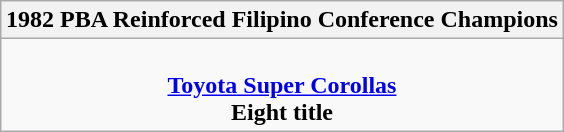<table class=wikitable style="text-align:center; margin:auto">
<tr>
<th>1982 PBA Reinforced Filipino Conference Champions</th>
</tr>
<tr>
<td><br> <strong><a href='#'>Toyota Super Corollas</a></strong> <br> <strong>Eight title</strong></td>
</tr>
</table>
